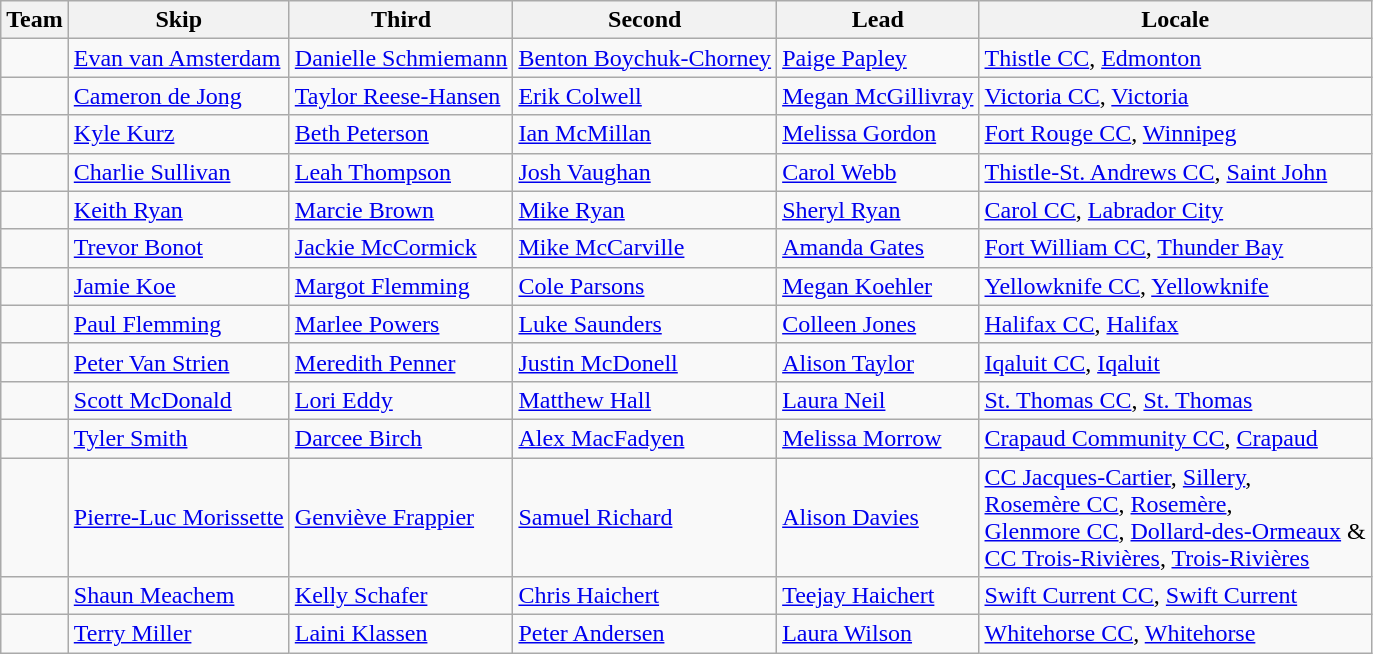<table class="wikitable">
<tr>
<th scope="col">Team</th>
<th scope="col">Skip</th>
<th scope="col">Third</th>
<th scope="col">Second</th>
<th scope="col">Lead</th>
<th scope="col">Locale</th>
</tr>
<tr>
<td></td>
<td><a href='#'>Evan van Amsterdam</a></td>
<td><a href='#'>Danielle Schmiemann</a></td>
<td><a href='#'>Benton Boychuk-Chorney</a></td>
<td><a href='#'>Paige Papley</a></td>
<td><a href='#'>Thistle CC</a>, <a href='#'>Edmonton</a></td>
</tr>
<tr>
<td></td>
<td><a href='#'>Cameron de Jong</a></td>
<td><a href='#'>Taylor Reese-Hansen</a></td>
<td><a href='#'>Erik Colwell</a></td>
<td><a href='#'>Megan McGillivray</a></td>
<td><a href='#'>Victoria CC</a>, <a href='#'>Victoria</a></td>
</tr>
<tr>
<td></td>
<td><a href='#'>Kyle Kurz</a></td>
<td><a href='#'>Beth Peterson</a></td>
<td><a href='#'>Ian McMillan</a></td>
<td><a href='#'>Melissa Gordon</a></td>
<td><a href='#'>Fort Rouge CC</a>, <a href='#'>Winnipeg</a></td>
</tr>
<tr>
<td></td>
<td><a href='#'>Charlie Sullivan</a></td>
<td><a href='#'>Leah Thompson</a></td>
<td><a href='#'>Josh Vaughan</a></td>
<td><a href='#'>Carol Webb</a></td>
<td><a href='#'>Thistle-St. Andrews CC</a>, <a href='#'>Saint John</a></td>
</tr>
<tr>
<td></td>
<td><a href='#'>Keith Ryan</a></td>
<td><a href='#'>Marcie Brown</a></td>
<td><a href='#'>Mike Ryan</a></td>
<td><a href='#'>Sheryl Ryan</a></td>
<td><a href='#'>Carol CC</a>, <a href='#'>Labrador City</a></td>
</tr>
<tr>
<td></td>
<td><a href='#'>Trevor Bonot</a></td>
<td><a href='#'>Jackie McCormick</a></td>
<td><a href='#'>Mike McCarville</a></td>
<td><a href='#'>Amanda Gates</a></td>
<td><a href='#'>Fort William CC</a>, <a href='#'>Thunder Bay</a></td>
</tr>
<tr>
<td></td>
<td><a href='#'>Jamie Koe</a></td>
<td><a href='#'>Margot Flemming</a></td>
<td><a href='#'>Cole Parsons</a></td>
<td><a href='#'>Megan Koehler</a></td>
<td><a href='#'>Yellowknife CC</a>, <a href='#'>Yellowknife</a></td>
</tr>
<tr>
<td></td>
<td><a href='#'>Paul Flemming</a></td>
<td><a href='#'>Marlee Powers</a></td>
<td><a href='#'>Luke Saunders</a></td>
<td><a href='#'>Colleen Jones</a></td>
<td><a href='#'>Halifax CC</a>, <a href='#'>Halifax</a></td>
</tr>
<tr>
<td></td>
<td><a href='#'>Peter Van Strien</a></td>
<td><a href='#'>Meredith Penner</a></td>
<td><a href='#'>Justin McDonell</a></td>
<td><a href='#'>Alison Taylor</a></td>
<td><a href='#'>Iqaluit CC</a>, <a href='#'>Iqaluit</a></td>
</tr>
<tr>
<td></td>
<td><a href='#'>Scott McDonald</a></td>
<td><a href='#'>Lori Eddy</a></td>
<td><a href='#'>Matthew Hall</a></td>
<td><a href='#'>Laura Neil</a></td>
<td><a href='#'>St. Thomas CC</a>, <a href='#'>St. Thomas</a></td>
</tr>
<tr>
<td></td>
<td><a href='#'>Tyler Smith</a></td>
<td><a href='#'>Darcee Birch</a></td>
<td><a href='#'>Alex MacFadyen</a></td>
<td><a href='#'>Melissa Morrow</a></td>
<td><a href='#'>Crapaud Community CC</a>, <a href='#'>Crapaud</a></td>
</tr>
<tr>
<td></td>
<td><a href='#'>Pierre-Luc Morissette</a></td>
<td><a href='#'>Genviève Frappier</a></td>
<td><a href='#'>Samuel Richard</a></td>
<td><a href='#'>Alison Davies</a></td>
<td><a href='#'>CC Jacques-Cartier</a>, <a href='#'>Sillery</a>, <br> <a href='#'>Rosemère CC</a>, <a href='#'>Rosemère</a>, <br> <a href='#'>Glenmore CC</a>, <a href='#'>Dollard-des-Ormeaux</a> & <br> <a href='#'>CC Trois-Rivières</a>, <a href='#'>Trois-Rivières</a></td>
</tr>
<tr>
<td></td>
<td><a href='#'>Shaun Meachem</a></td>
<td><a href='#'>Kelly Schafer</a></td>
<td><a href='#'>Chris Haichert</a></td>
<td><a href='#'>Teejay Haichert</a></td>
<td><a href='#'>Swift Current CC</a>, <a href='#'>Swift Current</a></td>
</tr>
<tr>
<td></td>
<td><a href='#'>Terry Miller</a></td>
<td><a href='#'>Laini Klassen</a></td>
<td><a href='#'>Peter Andersen</a></td>
<td><a href='#'>Laura Wilson</a></td>
<td><a href='#'>Whitehorse CC</a>, <a href='#'>Whitehorse</a></td>
</tr>
</table>
